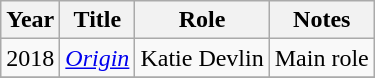<table class="wikitable unsortable">
<tr>
<th>Year</th>
<th>Title</th>
<th>Role</th>
<th>Notes</th>
</tr>
<tr>
<td>2018</td>
<td><em><a href='#'>Origin</a></em></td>
<td>Katie Devlin</td>
<td>Main role</td>
</tr>
<tr>
</tr>
</table>
